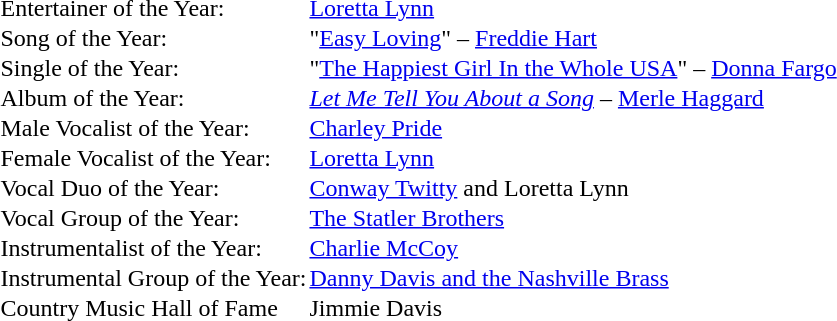<table cellspacing="0" border="0" cellpadding="1">
<tr>
<td>Entertainer of the Year:</td>
<td><a href='#'>Loretta Lynn</a></td>
</tr>
<tr>
<td>Song of the Year:</td>
<td>"<a href='#'>Easy Loving</a>" – <a href='#'>Freddie Hart</a></td>
</tr>
<tr>
<td>Single of the Year:</td>
<td>"<a href='#'>The Happiest Girl In the Whole USA</a>" – <a href='#'>Donna Fargo</a></td>
</tr>
<tr>
<td>Album of the Year:</td>
<td><em><a href='#'>Let Me Tell You About a Song</a></em> – <a href='#'>Merle Haggard</a></td>
</tr>
<tr>
<td>Male Vocalist of the Year:</td>
<td><a href='#'>Charley Pride</a></td>
</tr>
<tr>
<td>Female Vocalist of the Year:</td>
<td><a href='#'>Loretta Lynn</a></td>
</tr>
<tr>
<td>Vocal Duo of the Year:</td>
<td><a href='#'>Conway Twitty</a> and Loretta Lynn</td>
</tr>
<tr>
<td>Vocal Group of the Year:</td>
<td><a href='#'>The Statler Brothers</a></td>
</tr>
<tr>
<td>Instrumentalist of the Year:</td>
<td><a href='#'>Charlie McCoy</a></td>
</tr>
<tr>
<td>Instrumental Group of the Year:</td>
<td><a href='#'>Danny Davis and the Nashville Brass</a></td>
</tr>
<tr>
<td>Country Music Hall of Fame</td>
<td>Jimmie Davis</td>
</tr>
</table>
